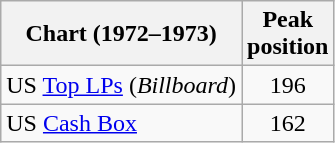<table class="wikitable">
<tr>
<th>Chart (1972–1973)</th>
<th>Peak<br>position</th>
</tr>
<tr>
<td>US <a href='#'>Top LPs</a> (<em>Billboard</em>)</td>
<td align="center">196</td>
</tr>
<tr>
<td>US <a href='#'>Cash Box</a></td>
<td align="center">162</td>
</tr>
</table>
